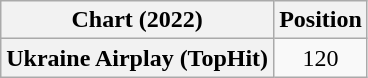<table class="wikitable plainrowheaders" style="text-align:center;">
<tr>
<th scope="col">Chart (2022)</th>
<th scope="col">Position</th>
</tr>
<tr>
<th scope="row">Ukraine Airplay (TopHit)</th>
<td>120</td>
</tr>
</table>
